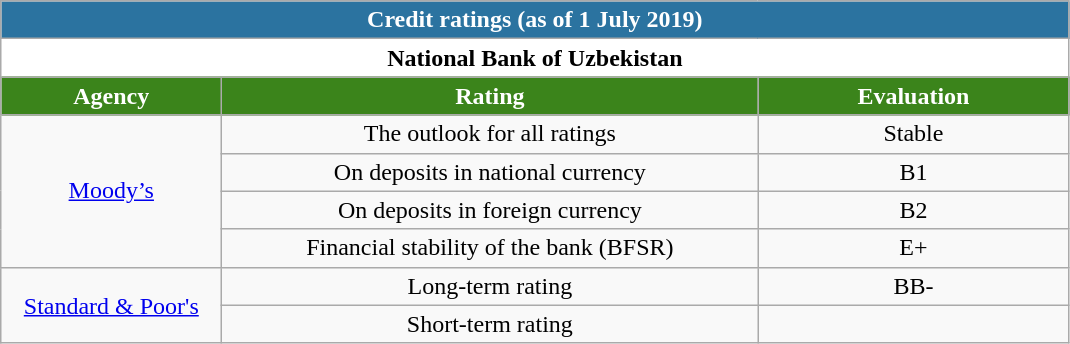<table class="wikitable" style="text-align:center">
<tr>
<th colspan="3" style="background:#2B73A0; color:White">Credit ratings (as of 1 July 2019)</th>
</tr>
<tr style="font-weight:bold">
<th colspan="3" style="background:White">National Bank of Uzbekistan</th>
</tr>
<tr style="font-weight:bold">
<th width="140" style="background:#3B841B; color:White">Agency</th>
<th width="350" style="background:#3B841B; color:White" !>Rating</th>
<th width="200" style="background:#3B841B; color:White" !>Evaluation</th>
</tr>
<tr>
<td rowspan="4"><a href='#'>Moody’s</a></td>
<td>The outlook for all ratings</td>
<td>Stable</td>
</tr>
<tr>
<td>On deposits in national currency</td>
<td>B1</td>
</tr>
<tr>
<td>On deposits in foreign currency</td>
<td>B2</td>
</tr>
<tr>
<td>Financial stability of the bank (BFSR)</td>
<td>E+</td>
</tr>
<tr>
<td rowspan="2"><a href='#'>Standard & Poor's</a></td>
<td>Long-term rating</td>
<td>BB-</td>
</tr>
<tr>
<td>Short-term rating</td>
<td></td>
</tr>
</table>
